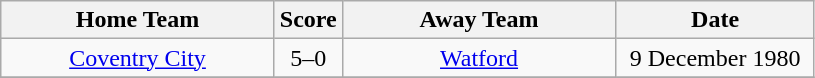<table class="wikitable" style="text-align:center;">
<tr>
<th width=175>Home Team</th>
<th width=20>Score</th>
<th width=175>Away Team</th>
<th width=125>Date</th>
</tr>
<tr>
<td><a href='#'>Coventry City</a></td>
<td>5–0</td>
<td><a href='#'>Watford</a></td>
<td>9 December 1980</td>
</tr>
<tr>
</tr>
</table>
